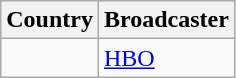<table class="wikitable">
<tr>
<th align=center>Country</th>
<th align=center>Broadcaster</th>
</tr>
<tr>
<td></td>
<td><a href='#'>HBO</a></td>
</tr>
</table>
